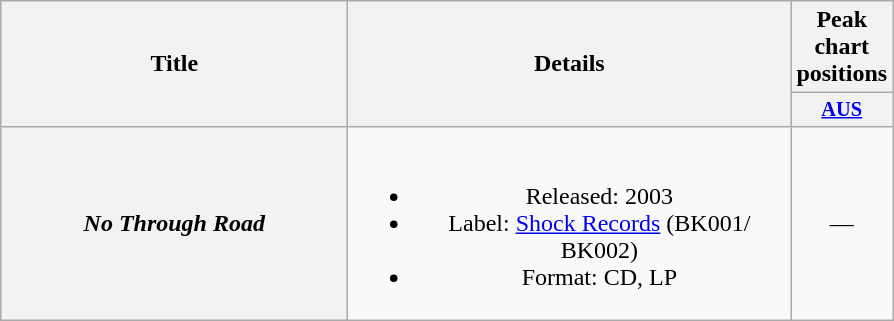<table class="wikitable plainrowheaders" style="text-align:center;" border="1">
<tr>
<th scope="col" rowspan="2" style="width:14em;">Title</th>
<th scope="col" rowspan="2" style="width:18em;">Details</th>
<th scope="col" colspan="1">Peak chart positions</th>
</tr>
<tr>
<th scope="col" style="width:3em;font-size:85%;"><a href='#'>AUS</a><br></th>
</tr>
<tr>
<th scope="row"><em>No Through Road</em></th>
<td><br><ul><li>Released: 2003</li><li>Label: <a href='#'>Shock Records</a> (BK001/ BK002)</li><li>Format: CD, LP</li></ul></td>
<td align="center">—</td>
</tr>
</table>
